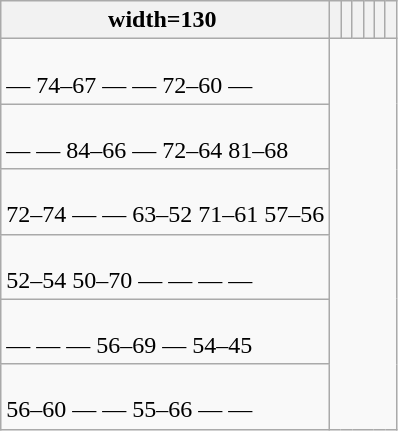<table class="wikitable" style="text-align:center;">
<tr>
<th>width=130 </th>
<th></th>
<th></th>
<th></th>
<th></th>
<th></th>
<th></th>
</tr>
<tr>
<td style="text-align:left;"><br> —
 74–67
 —
 —
 72–60
 —</td>
</tr>
<tr>
<td style="text-align:left;"><br> —
 —
 84–66
 —
 72–64
 81–68</td>
</tr>
<tr>
<td style="text-align:left;"><br> 72–74
 —
 —
 63–52
 71–61
 57–56</td>
</tr>
<tr>
<td style="text-align:left;"><br> 52–54
 50–70
 —
 —
 —
 —</td>
</tr>
<tr>
<td style="text-align:left;"><br> —
 —
 —
 56–69
 —
 54–45</td>
</tr>
<tr>
<td style="text-align:left;"><br> 56–60
 —
 —
 55–66
 —
 —</td>
</tr>
</table>
